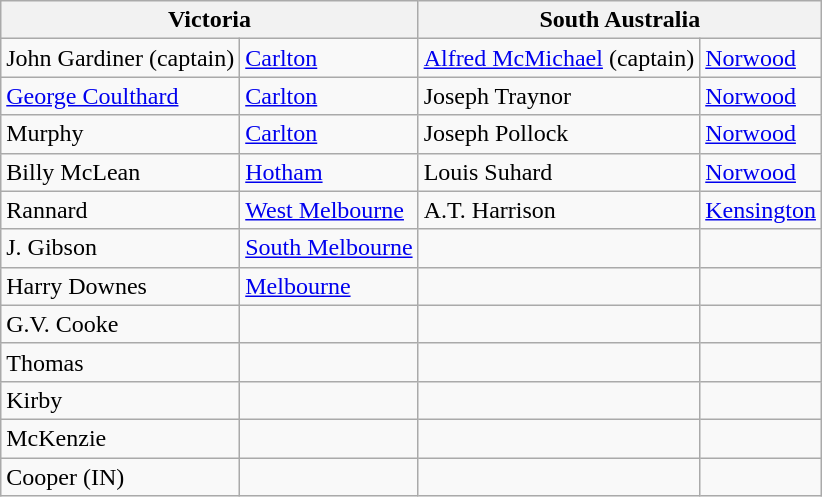<table class="wikitable">
<tr>
<th colspan="2">Victoria</th>
<th colspan="2">South Australia</th>
</tr>
<tr>
<td>John Gardiner (captain)</td>
<td><a href='#'>Carlton</a></td>
<td><a href='#'>Alfred McMichael</a> (captain)</td>
<td><a href='#'>Norwood</a></td>
</tr>
<tr>
<td><a href='#'>George Coulthard</a></td>
<td><a href='#'>Carlton</a></td>
<td>Joseph Traynor</td>
<td><a href='#'>Norwood</a></td>
</tr>
<tr>
<td>Murphy</td>
<td><a href='#'>Carlton</a></td>
<td>Joseph Pollock</td>
<td><a href='#'>Norwood</a></td>
</tr>
<tr>
<td>Billy McLean</td>
<td><a href='#'>Hotham</a></td>
<td>Louis Suhard</td>
<td><a href='#'>Norwood</a></td>
</tr>
<tr>
<td>Rannard</td>
<td><a href='#'>West Melbourne</a></td>
<td>A.T. Harrison</td>
<td><a href='#'>Kensington</a></td>
</tr>
<tr>
<td>J. Gibson</td>
<td><a href='#'>South Melbourne</a></td>
<td></td>
<td></td>
</tr>
<tr>
<td>Harry Downes</td>
<td><a href='#'>Melbourne</a></td>
<td></td>
<td></td>
</tr>
<tr>
<td>G.V. Cooke</td>
<td></td>
<td></td>
<td></td>
</tr>
<tr>
<td>Thomas</td>
<td></td>
<td></td>
<td></td>
</tr>
<tr>
<td>Kirby</td>
<td></td>
<td></td>
<td></td>
</tr>
<tr>
<td>McKenzie</td>
<td></td>
<td></td>
<td></td>
</tr>
<tr>
<td>Cooper (IN)</td>
<td></td>
<td></td>
<td></td>
</tr>
</table>
